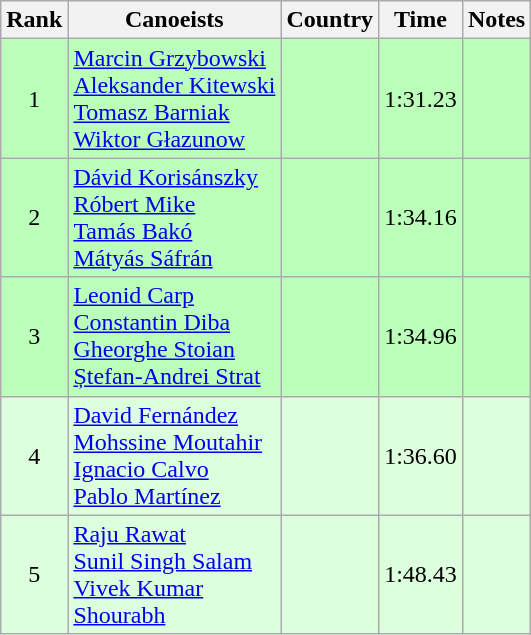<table class="wikitable" style="text-align:center">
<tr>
<th>Rank</th>
<th>Canoeists</th>
<th>Country</th>
<th>Time</th>
<th>Notes</th>
</tr>
<tr bgcolor=bbffbb>
<td>1</td>
<td align="left"><a href='#'>Marcin Grzybowski</a><br><a href='#'>Aleksander Kitewski</a><br><a href='#'>Tomasz Barniak</a><br><a href='#'>Wiktor Głazunow</a></td>
<td align="left"></td>
<td>1:31.23</td>
<td></td>
</tr>
<tr bgcolor=bbffbb>
<td>2</td>
<td align="left"><a href='#'>Dávid Korisánszky</a><br><a href='#'>Róbert Mike</a><br><a href='#'>Tamás Bakó</a><br><a href='#'>Mátyás Sáfrán</a></td>
<td align="left"></td>
<td>1:34.16</td>
<td></td>
</tr>
<tr bgcolor=bbffbb>
<td>3</td>
<td align="left"><a href='#'>Leonid Carp</a><br><a href='#'>Constantin Diba</a><br><a href='#'>Gheorghe Stoian</a><br><a href='#'>Ștefan-Andrei Strat</a></td>
<td align="left"></td>
<td>1:34.96</td>
<td></td>
</tr>
<tr bgcolor=ddffdd>
<td>4</td>
<td align="left"><a href='#'>David Fernández</a><br><a href='#'>Mohssine Moutahir</a><br><a href='#'>Ignacio Calvo</a><br><a href='#'>Pablo Martínez</a></td>
<td align="left"></td>
<td>1:36.60</td>
<td></td>
</tr>
<tr bgcolor=ddffdd>
<td>5</td>
<td align="left"><a href='#'>Raju Rawat</a><br><a href='#'>Sunil Singh Salam</a><br><a href='#'>Vivek Kumar</a><br><a href='#'>Shourabh</a></td>
<td align="left"></td>
<td>1:48.43</td>
<td></td>
</tr>
</table>
